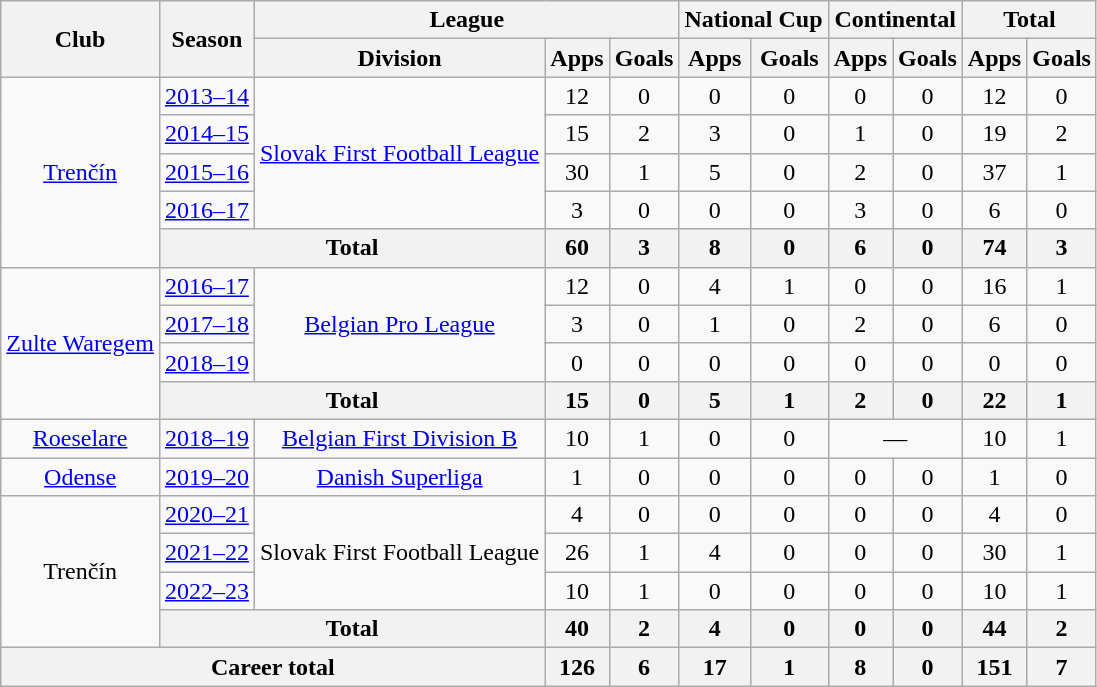<table class="wikitable", style="text-align:center">
<tr>
<th rowspan="2">Club</th>
<th rowspan="2">Season</th>
<th colspan="3">League</th>
<th colspan="2">National Cup</th>
<th colspan="2">Continental</th>
<th colspan="2">Total</th>
</tr>
<tr>
<th>Division</th>
<th>Apps</th>
<th>Goals</th>
<th>Apps</th>
<th>Goals</th>
<th>Apps</th>
<th>Goals</th>
<th>Apps</th>
<th>Goals</th>
</tr>
<tr>
<td rowspan="5"><a href='#'>Trenčín</a></td>
<td><a href='#'>2013–14</a></td>
<td rowspan="4"><a href='#'>Slovak First Football League</a></td>
<td>12</td>
<td>0</td>
<td>0</td>
<td>0</td>
<td>0</td>
<td>0</td>
<td>12</td>
<td>0</td>
</tr>
<tr>
<td><a href='#'>2014–15</a></td>
<td>15</td>
<td>2</td>
<td>3</td>
<td>0</td>
<td>1</td>
<td>0</td>
<td>19</td>
<td>2</td>
</tr>
<tr>
<td><a href='#'>2015–16</a></td>
<td>30</td>
<td>1</td>
<td>5</td>
<td>0</td>
<td>2</td>
<td>0</td>
<td>37</td>
<td>1</td>
</tr>
<tr>
<td><a href='#'>2016–17</a></td>
<td>3</td>
<td>0</td>
<td>0</td>
<td>0</td>
<td>3</td>
<td>0</td>
<td>6</td>
<td>0</td>
</tr>
<tr>
<th colspan="2">Total</th>
<th>60</th>
<th>3</th>
<th>8</th>
<th>0</th>
<th>6</th>
<th>0</th>
<th>74</th>
<th>3</th>
</tr>
<tr>
<td rowspan="4"><a href='#'>Zulte Waregem</a></td>
<td><a href='#'>2016–17</a></td>
<td rowspan="3"><a href='#'>Belgian Pro League</a></td>
<td>12</td>
<td>0</td>
<td>4</td>
<td>1</td>
<td>0</td>
<td>0</td>
<td>16</td>
<td>1</td>
</tr>
<tr>
<td><a href='#'>2017–18</a></td>
<td>3</td>
<td>0</td>
<td>1</td>
<td>0</td>
<td>2</td>
<td>0</td>
<td>6</td>
<td>0</td>
</tr>
<tr>
<td><a href='#'>2018–19</a></td>
<td>0</td>
<td>0</td>
<td>0</td>
<td>0</td>
<td>0</td>
<td>0</td>
<td>0</td>
<td>0</td>
</tr>
<tr>
<th colspan="2">Total</th>
<th>15</th>
<th>0</th>
<th>5</th>
<th>1</th>
<th>2</th>
<th>0</th>
<th>22</th>
<th>1</th>
</tr>
<tr>
<td><a href='#'>Roeselare</a></td>
<td><a href='#'>2018–19</a></td>
<td><a href='#'>Belgian First Division B</a></td>
<td>10</td>
<td>1</td>
<td>0</td>
<td>0</td>
<td colspan="2">—</td>
<td>10</td>
<td>1</td>
</tr>
<tr>
<td><a href='#'>Odense</a></td>
<td><a href='#'>2019–20</a></td>
<td><a href='#'>Danish Superliga</a></td>
<td>1</td>
<td>0</td>
<td>0</td>
<td>0</td>
<td>0</td>
<td>0</td>
<td>1</td>
<td>0</td>
</tr>
<tr>
<td rowspan="4">Trenčín</td>
<td><a href='#'>2020–21</a></td>
<td rowspan="3">Slovak First Football League</td>
<td>4</td>
<td>0</td>
<td>0</td>
<td>0</td>
<td>0</td>
<td>0</td>
<td>4</td>
<td>0</td>
</tr>
<tr>
<td><a href='#'>2021–22</a></td>
<td>26</td>
<td>1</td>
<td>4</td>
<td>0</td>
<td>0</td>
<td>0</td>
<td>30</td>
<td>1</td>
</tr>
<tr>
<td><a href='#'>2022–23</a></td>
<td>10</td>
<td>1</td>
<td>0</td>
<td>0</td>
<td>0</td>
<td>0</td>
<td>10</td>
<td>1</td>
</tr>
<tr>
<th colspan="2">Total</th>
<th>40</th>
<th>2</th>
<th>4</th>
<th>0</th>
<th>0</th>
<th>0</th>
<th>44</th>
<th>2</th>
</tr>
<tr>
<th colspan="3">Career total</th>
<th>126</th>
<th>6</th>
<th>17</th>
<th>1</th>
<th>8</th>
<th>0</th>
<th>151</th>
<th>7</th>
</tr>
</table>
